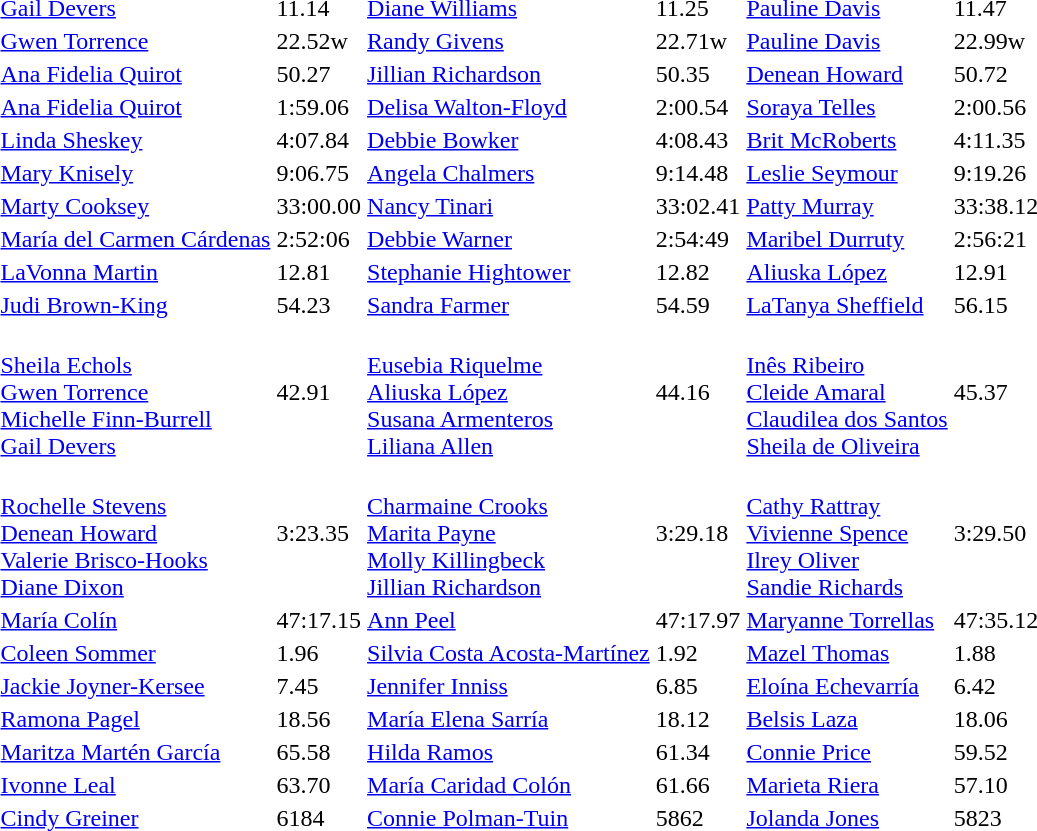<table>
<tr>
<td></td>
<td><a href='#'>Gail Devers</a><br> </td>
<td>11.14</td>
<td><a href='#'>Diane Williams</a><br> </td>
<td>11.25</td>
<td><a href='#'>Pauline Davis</a><br> </td>
<td>11.47</td>
</tr>
<tr>
<td></td>
<td><a href='#'>Gwen Torrence</a><br> </td>
<td>22.52w</td>
<td><a href='#'>Randy Givens</a><br> </td>
<td>22.71w</td>
<td><a href='#'>Pauline Davis</a><br> </td>
<td>22.99w</td>
</tr>
<tr>
<td></td>
<td><a href='#'>Ana Fidelia Quirot</a><br> </td>
<td>50.27</td>
<td><a href='#'>Jillian Richardson</a><br> </td>
<td>50.35</td>
<td><a href='#'>Denean Howard</a><br> </td>
<td>50.72</td>
</tr>
<tr>
<td></td>
<td><a href='#'>Ana Fidelia Quirot</a><br> </td>
<td>1:59.06</td>
<td><a href='#'>Delisa Walton-Floyd</a><br> </td>
<td>2:00.54</td>
<td><a href='#'>Soraya Telles</a><br> </td>
<td>2:00.56</td>
</tr>
<tr>
<td></td>
<td><a href='#'>Linda Sheskey</a><br> </td>
<td>4:07.84</td>
<td><a href='#'>Debbie Bowker</a><br> </td>
<td>4:08.43</td>
<td><a href='#'>Brit McRoberts</a><br> </td>
<td>4:11.35</td>
</tr>
<tr>
<td></td>
<td><a href='#'>Mary Knisely</a><br> </td>
<td>9:06.75</td>
<td><a href='#'>Angela Chalmers</a><br> </td>
<td>9:14.48</td>
<td><a href='#'>Leslie Seymour</a><br> </td>
<td>9:19.26</td>
</tr>
<tr>
<td></td>
<td><a href='#'>Marty Cooksey</a><br> </td>
<td>33:00.00</td>
<td><a href='#'>Nancy Tinari</a><br> </td>
<td>33:02.41</td>
<td><a href='#'>Patty Murray</a><br> </td>
<td>33:38.12</td>
</tr>
<tr>
<td></td>
<td><a href='#'>María del Carmen Cárdenas</a><br> </td>
<td>2:52:06</td>
<td><a href='#'>Debbie Warner</a><br> </td>
<td>2:54:49</td>
<td><a href='#'>Maribel Durruty</a><br> </td>
<td>2:56:21</td>
</tr>
<tr>
<td></td>
<td><a href='#'>LaVonna Martin</a><br> </td>
<td>12.81</td>
<td><a href='#'>Stephanie Hightower</a><br> </td>
<td>12.82</td>
<td><a href='#'>Aliuska López</a><br> </td>
<td>12.91</td>
</tr>
<tr>
<td></td>
<td><a href='#'>Judi Brown-King</a><br> </td>
<td>54.23</td>
<td><a href='#'>Sandra Farmer</a><br> </td>
<td>54.59</td>
<td><a href='#'>LaTanya Sheffield</a><br> </td>
<td>56.15</td>
</tr>
<tr>
<td></td>
<td><br><a href='#'>Sheila Echols</a><br><a href='#'>Gwen Torrence</a><br><a href='#'>Michelle Finn-Burrell</a><br><a href='#'>Gail Devers</a></td>
<td>42.91</td>
<td><br><a href='#'>Eusebia Riquelme</a><br><a href='#'>Aliuska López</a><br><a href='#'>Susana Armenteros</a><br><a href='#'>Liliana Allen</a></td>
<td>44.16</td>
<td><br><a href='#'>Inês Ribeiro</a><br><a href='#'>Cleide Amaral</a><br><a href='#'>Claudilea dos Santos</a><br><a href='#'>Sheila de Oliveira</a></td>
<td>45.37</td>
</tr>
<tr>
<td></td>
<td><br><a href='#'>Rochelle Stevens</a><br><a href='#'>Denean Howard</a><br><a href='#'>Valerie Brisco-Hooks</a><br><a href='#'>Diane Dixon</a></td>
<td>3:23.35</td>
<td><br><a href='#'>Charmaine Crooks</a><br><a href='#'>Marita Payne</a><br><a href='#'>Molly Killingbeck</a><br><a href='#'>Jillian Richardson</a></td>
<td>3:29.18</td>
<td><br><a href='#'>Cathy Rattray</a><br><a href='#'>Vivienne Spence</a><br><a href='#'>Ilrey Oliver</a><br><a href='#'>Sandie Richards</a></td>
<td>3:29.50</td>
</tr>
<tr>
<td></td>
<td><a href='#'>María Colín</a><br> </td>
<td>47:17.15</td>
<td><a href='#'>Ann Peel</a><br> </td>
<td>47:17.97</td>
<td><a href='#'>Maryanne Torrellas</a><br> </td>
<td>47:35.12</td>
</tr>
<tr>
<td></td>
<td><a href='#'>Coleen Sommer</a><br> </td>
<td>1.96</td>
<td><a href='#'>Silvia Costa Acosta-Martínez</a><br> </td>
<td>1.92</td>
<td><a href='#'>Mazel Thomas</a><br> </td>
<td>1.88</td>
</tr>
<tr>
<td></td>
<td><a href='#'>Jackie Joyner-Kersee</a><br> </td>
<td>7.45</td>
<td><a href='#'>Jennifer Inniss</a><br> </td>
<td>6.85</td>
<td><a href='#'>Eloína Echevarría</a><br> </td>
<td>6.42</td>
</tr>
<tr>
<td></td>
<td><a href='#'>Ramona Pagel</a><br> </td>
<td>18.56</td>
<td><a href='#'>María Elena Sarría</a><br> </td>
<td>18.12</td>
<td><a href='#'>Belsis Laza</a><br> </td>
<td>18.06</td>
</tr>
<tr>
<td></td>
<td><a href='#'>Maritza Martén García</a><br> </td>
<td>65.58</td>
<td><a href='#'>Hilda Ramos</a><br> </td>
<td>61.34</td>
<td><a href='#'>Connie Price</a><br> </td>
<td>59.52</td>
</tr>
<tr>
<td></td>
<td><a href='#'>Ivonne Leal</a><br> </td>
<td>63.70</td>
<td><a href='#'>María Caridad Colón</a><br> </td>
<td>61.66</td>
<td><a href='#'>Marieta Riera</a><br> </td>
<td>57.10</td>
</tr>
<tr>
<td></td>
<td><a href='#'>Cindy Greiner</a><br> </td>
<td>6184</td>
<td><a href='#'>Connie Polman-Tuin</a><br> </td>
<td>5862</td>
<td><a href='#'>Jolanda Jones</a><br> </td>
<td>5823</td>
</tr>
</table>
